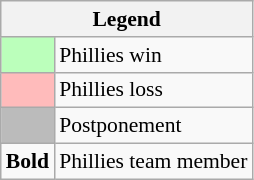<table class="wikitable" style="font-size:90%">
<tr>
<th colspan="2">Legend</th>
</tr>
<tr>
<td style="background:#bfb;"> </td>
<td>Phillies win</td>
</tr>
<tr>
<td style="background:#fbb;"> </td>
<td>Phillies loss</td>
</tr>
<tr>
<td style="background:#bbb;"> </td>
<td>Postponement</td>
</tr>
<tr>
<td><strong>Bold</strong></td>
<td>Phillies team member</td>
</tr>
</table>
